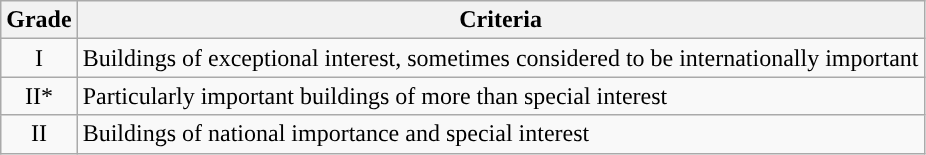<table class="wikitable">
<tr>
<th>Grade</th>
<th>Criteria</th>
</tr>
<tr>
<td align="center" >I</td>
<td>Buildings of exceptional interest, sometimes considered to be internationally important</td>
</tr>
<tr>
<td align="center" >II*</td>
<td>Particularly important buildings of more than special interest</td>
</tr>
<tr>
<td align="center" >II</td>
<td>Buildings of national importance and special interest</td>
</tr>
</table>
